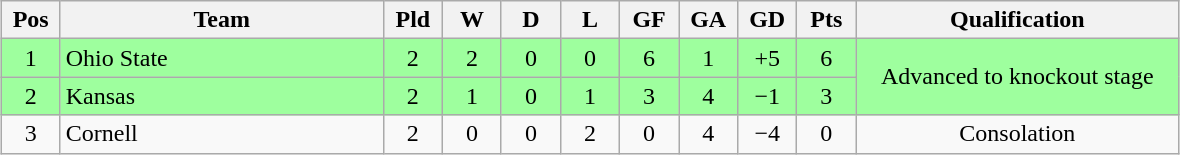<table class="wikitable" style="text-align:center; margin: 1em auto">
<tr>
<th style=width:2em>Pos</th>
<th style=width:13em>Team</th>
<th style=width:2em>Pld</th>
<th style=width:2em>W</th>
<th style=width:2em>D</th>
<th style=width:2em>L</th>
<th style=width:2em>GF</th>
<th style=width:2em>GA</th>
<th style=width:2em>GD</th>
<th style=width:2em>Pts</th>
<th style=width:13em>Qualification</th>
</tr>
<tr bgcolor="#9eff9e">
<td>1</td>
<td style="text-align:left">Ohio State</td>
<td>2</td>
<td>2</td>
<td>0</td>
<td>0</td>
<td>6</td>
<td>1</td>
<td>+5</td>
<td>6</td>
<td rowspan="2">Advanced to knockout stage</td>
</tr>
<tr bgcolor="#9eff9e">
<td>2</td>
<td style="text-align:left">Kansas</td>
<td>2</td>
<td>1</td>
<td>0</td>
<td>1</td>
<td>3</td>
<td>4</td>
<td>−1</td>
<td>3</td>
</tr>
<tr>
<td>3</td>
<td style="text-align:left">Cornell</td>
<td>2</td>
<td>0</td>
<td>0</td>
<td>2</td>
<td>0</td>
<td>4</td>
<td>−4</td>
<td>0</td>
<td>Consolation</td>
</tr>
</table>
